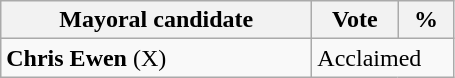<table class="wikitable">
<tr>
<th width="200px">Mayoral candidate</th>
<th width="50px">Vote</th>
<th width="30px">%</th>
</tr>
<tr>
<td><strong>Chris Ewen</strong> (X)</td>
<td colspan="2">Acclaimed</td>
</tr>
</table>
